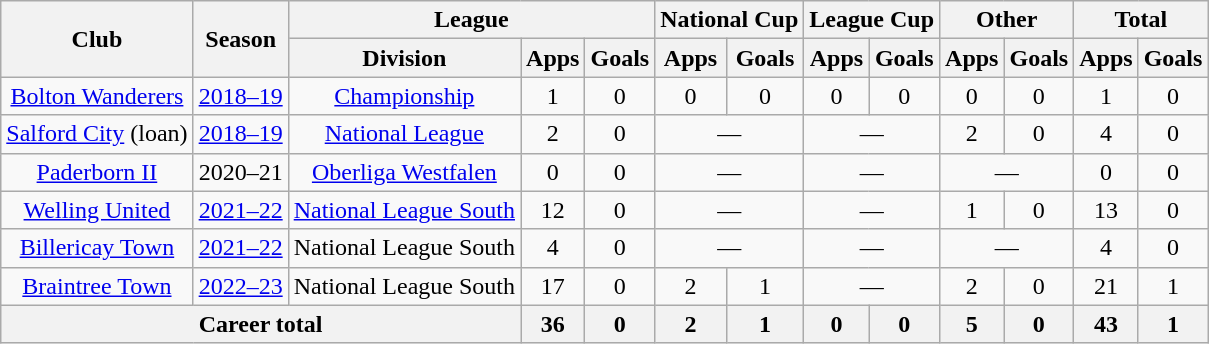<table class="wikitable" style="text-align: center;">
<tr>
<th rowspan="2">Club</th>
<th rowspan="2">Season</th>
<th colspan="3">League</th>
<th colspan="2">National Cup</th>
<th colspan="2">League Cup</th>
<th colspan="2">Other</th>
<th colspan="2">Total</th>
</tr>
<tr>
<th>Division</th>
<th>Apps</th>
<th>Goals</th>
<th>Apps</th>
<th>Goals</th>
<th>Apps</th>
<th>Goals</th>
<th>Apps</th>
<th>Goals</th>
<th>Apps</th>
<th>Goals</th>
</tr>
<tr>
<td><a href='#'>Bolton Wanderers</a></td>
<td><a href='#'>2018–19</a></td>
<td><a href='#'>Championship</a></td>
<td>1</td>
<td>0</td>
<td>0</td>
<td>0</td>
<td>0</td>
<td>0</td>
<td>0</td>
<td>0</td>
<td>1</td>
<td>0</td>
</tr>
<tr>
<td><a href='#'>Salford City</a> (loan)</td>
<td><a href='#'>2018–19</a></td>
<td><a href='#'>National League</a></td>
<td>2</td>
<td>0</td>
<td colspan="2">—</td>
<td colspan="2">—</td>
<td>2</td>
<td>0</td>
<td>4</td>
<td>0</td>
</tr>
<tr>
<td><a href='#'>Paderborn II</a></td>
<td>2020–21</td>
<td><a href='#'>Oberliga Westfalen</a></td>
<td>0</td>
<td>0</td>
<td colspan="2">—</td>
<td colspan="2">—</td>
<td colspan="2">—</td>
<td>0</td>
<td>0</td>
</tr>
<tr>
<td><a href='#'>Welling United</a></td>
<td><a href='#'>2021–22</a></td>
<td><a href='#'>National League South</a></td>
<td>12</td>
<td>0</td>
<td colspan="2">—</td>
<td colspan="2">—</td>
<td>1</td>
<td>0</td>
<td>13</td>
<td>0</td>
</tr>
<tr>
<td><a href='#'>Billericay Town</a></td>
<td><a href='#'>2021–22</a></td>
<td>National League South</td>
<td>4</td>
<td>0</td>
<td colspan="2">—</td>
<td colspan="2">—</td>
<td colspan="2">—</td>
<td>4</td>
<td>0</td>
</tr>
<tr>
<td><a href='#'>Braintree Town</a></td>
<td><a href='#'>2022–23</a></td>
<td>National League South</td>
<td>17</td>
<td>0</td>
<td>2</td>
<td>1</td>
<td colspan="2">—</td>
<td>2</td>
<td>0</td>
<td>21</td>
<td>1</td>
</tr>
<tr>
<th colspan="3">Career total</th>
<th>36</th>
<th>0</th>
<th>2</th>
<th>1</th>
<th>0</th>
<th>0</th>
<th>5</th>
<th>0</th>
<th>43</th>
<th>1</th>
</tr>
</table>
